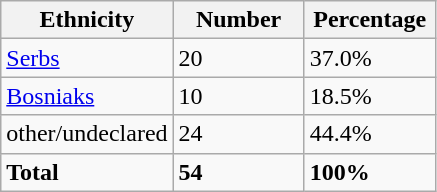<table class="wikitable">
<tr>
<th width="100px">Ethnicity</th>
<th width="80px">Number</th>
<th width="80px">Percentage</th>
</tr>
<tr>
<td><a href='#'>Serbs</a></td>
<td>20</td>
<td>37.0%</td>
</tr>
<tr>
<td><a href='#'>Bosniaks</a></td>
<td>10</td>
<td>18.5%</td>
</tr>
<tr>
<td>other/undeclared</td>
<td>24</td>
<td>44.4%</td>
</tr>
<tr>
<td><strong>Total</strong></td>
<td><strong>54</strong></td>
<td><strong>100%</strong></td>
</tr>
</table>
